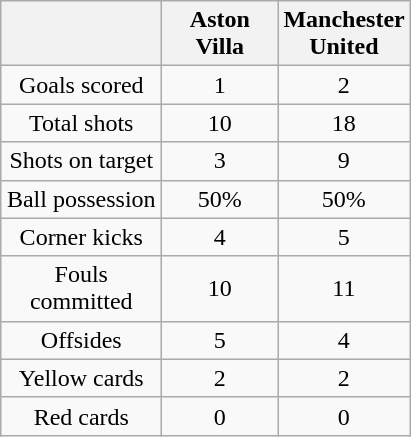<table class="wikitable" style="text-align: center">
<tr>
<th width=100></th>
<th width=70>Aston Villa</th>
<th width=70>Manchester United</th>
</tr>
<tr>
<td>Goals scored</td>
<td>1</td>
<td>2</td>
</tr>
<tr>
<td>Total shots</td>
<td>10</td>
<td>18</td>
</tr>
<tr>
<td>Shots on target</td>
<td>3</td>
<td>9</td>
</tr>
<tr>
<td>Ball possession</td>
<td>50%</td>
<td>50%</td>
</tr>
<tr>
<td>Corner kicks</td>
<td>4</td>
<td>5</td>
</tr>
<tr>
<td>Fouls committed</td>
<td>10</td>
<td>11</td>
</tr>
<tr>
<td>Offsides</td>
<td>5</td>
<td>4</td>
</tr>
<tr>
<td>Yellow cards</td>
<td>2</td>
<td>2</td>
</tr>
<tr>
<td>Red cards</td>
<td>0</td>
<td>0</td>
</tr>
</table>
